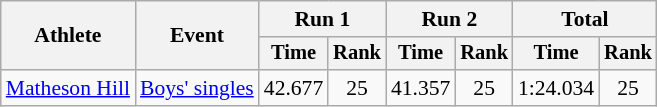<table class="wikitable" style="font-size:90%">
<tr>
<th rowspan="2">Athlete</th>
<th rowspan="2">Event</th>
<th colspan="2">Run 1</th>
<th colspan="2">Run 2</th>
<th colspan="2">Total</th>
</tr>
<tr style="font-size:95%">
<th>Time</th>
<th>Rank</th>
<th>Time</th>
<th>Rank</th>
<th>Time</th>
<th>Rank</th>
</tr>
<tr align=center>
<td align=left><a href='#'>Matheson Hill</a></td>
<td align=left><a href='#'>Boys' singles</a></td>
<td>42.677</td>
<td>25</td>
<td>41.357</td>
<td>25</td>
<td>1:24.034</td>
<td>25</td>
</tr>
</table>
